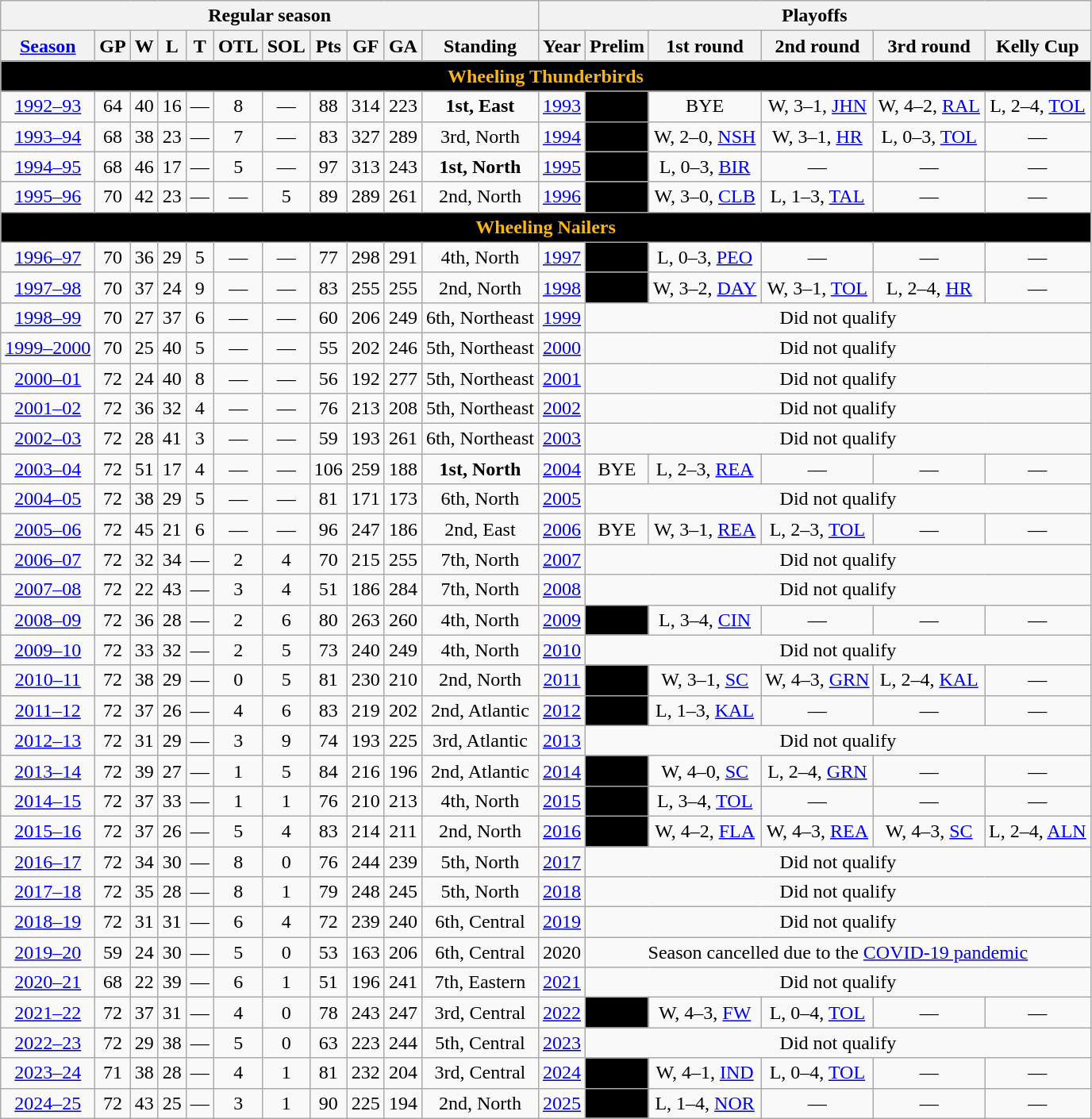<table class="wikitable" style="text-align:center">
<tr>
<th colspan=11>Regular season</th>
<th colspan=6>Playoffs</th>
</tr>
<tr>
<th><a href='#'>Season</a></th>
<th>GP</th>
<th>W</th>
<th>L</th>
<th>T</th>
<th>OTL</th>
<th>SOL</th>
<th>Pts</th>
<th>GF</th>
<th>GA</th>
<th>Standing</th>
<th>Year</th>
<th>Prelim</th>
<th>1st round</th>
<th>2nd round</th>
<th>3rd round</th>
<th>Kelly Cup</th>
</tr>
<tr>
<td colspan=17 style="text-align:center; background:#000; color:#FCB514;"><strong>Wheeling Thunderbirds</strong></td>
</tr>
<tr>
<td><a href='#'>1992–93</a></td>
<td>64</td>
<td>40</td>
<td>16</td>
<td>—</td>
<td>8</td>
<td>—</td>
<td>88</td>
<td>314</td>
<td>223</td>
<td><strong>1st, East</strong></td>
<td><a href='#'>1993</a></td>
<td bgcolor=#000000>—</td>
<td>BYE</td>
<td>W, 3–1, <a href='#'>JHN</a></td>
<td>W, 4–2, <a href='#'>RAL</a></td>
<td>L, 2–4, <a href='#'>TOL</a></td>
</tr>
<tr>
<td><a href='#'>1993–94</a></td>
<td>68</td>
<td>38</td>
<td>23</td>
<td>—</td>
<td>7</td>
<td>—</td>
<td>83</td>
<td>327</td>
<td>289</td>
<td>3rd, North</td>
<td><a href='#'>1994</a></td>
<td bgcolor=#000000>—</td>
<td>W, 2–0, <a href='#'>NSH</a></td>
<td>W, 3–1, <a href='#'>HR</a></td>
<td>L, 0–3, <a href='#'>TOL</a></td>
<td>—</td>
</tr>
<tr>
<td><a href='#'>1994–95</a></td>
<td>68</td>
<td>46</td>
<td>17</td>
<td>—</td>
<td>5</td>
<td>—</td>
<td>97</td>
<td>313</td>
<td>243</td>
<td><strong>1st, North</strong></td>
<td><a href='#'>1995</a></td>
<td bgcolor=#000000>—</td>
<td>L, 0–3, <a href='#'>BIR</a></td>
<td>—</td>
<td>—</td>
<td>—</td>
</tr>
<tr>
<td><a href='#'>1995–96</a></td>
<td>70</td>
<td>42</td>
<td>23</td>
<td>—</td>
<td>—</td>
<td>5</td>
<td>89</td>
<td>289</td>
<td>261</td>
<td>2nd, North</td>
<td><a href='#'>1996</a></td>
<td bgcolor=#000000>—</td>
<td>W, 3–0, <a href='#'>CLB</a></td>
<td>L, 1–3, <a href='#'>TAL</a></td>
<td>—</td>
<td>—</td>
</tr>
<tr>
<td colspan=17 style="text-align:center; background:#000; color:#FCB514;"><strong>Wheeling Nailers</strong></td>
</tr>
<tr>
<td><a href='#'>1996–97</a></td>
<td>70</td>
<td>36</td>
<td>29</td>
<td>5</td>
<td>—</td>
<td>—</td>
<td>77</td>
<td>298</td>
<td>291</td>
<td>4th, North</td>
<td><a href='#'>1997</a></td>
<td bgcolor=#000000>—</td>
<td>L, 0–3, <a href='#'>PEO</a></td>
<td>—</td>
<td>—</td>
<td>—</td>
</tr>
<tr>
<td><a href='#'>1997–98</a></td>
<td>70</td>
<td>37</td>
<td>24</td>
<td>9</td>
<td>—</td>
<td>—</td>
<td>83</td>
<td>255</td>
<td>255</td>
<td>2nd, North</td>
<td><a href='#'>1998</a></td>
<td bgcolor=#000000>—</td>
<td>W, 3–2, <a href='#'>DAY</a></td>
<td>W, 3–1, <a href='#'>TOL</a></td>
<td>L, 2–4, <a href='#'>HR</a></td>
<td>—</td>
</tr>
<tr>
<td><a href='#'>1998–99</a></td>
<td>70</td>
<td>27</td>
<td>37</td>
<td>6</td>
<td>—</td>
<td>—</td>
<td>60</td>
<td>206</td>
<td>249</td>
<td>6th, Northeast</td>
<td><a href='#'>1999</a></td>
<td colspan="5">Did not qualify</td>
</tr>
<tr>
<td><a href='#'>1999–2000</a></td>
<td>70</td>
<td>25</td>
<td>40</td>
<td>5</td>
<td>—</td>
<td>—</td>
<td>55</td>
<td>202</td>
<td>246</td>
<td>5th, Northeast</td>
<td><a href='#'>2000</a></td>
<td colspan="5">Did not qualify</td>
</tr>
<tr>
<td><a href='#'>2000–01</a></td>
<td>72</td>
<td>24</td>
<td>40</td>
<td>8</td>
<td>—</td>
<td>—</td>
<td>56</td>
<td>192</td>
<td>277</td>
<td>5th, Northeast</td>
<td><a href='#'>2001</a></td>
<td colspan="5">Did not qualify</td>
</tr>
<tr>
<td><a href='#'>2001–02</a></td>
<td>72</td>
<td>36</td>
<td>32</td>
<td>4</td>
<td>—</td>
<td>—</td>
<td>76</td>
<td>213</td>
<td>208</td>
<td>5th, Northeast</td>
<td><a href='#'>2002</a></td>
<td colspan="5">Did not qualify</td>
</tr>
<tr>
<td><a href='#'>2002–03</a></td>
<td>72</td>
<td>28</td>
<td>41</td>
<td>3</td>
<td>—</td>
<td>—</td>
<td>59</td>
<td>193</td>
<td>261</td>
<td>6th, Northeast</td>
<td><a href='#'>2003</a></td>
<td colspan="5">Did not qualify</td>
</tr>
<tr>
<td><a href='#'>2003–04</a></td>
<td>72</td>
<td>51</td>
<td>17</td>
<td>4</td>
<td>—</td>
<td>—</td>
<td>106</td>
<td>259</td>
<td>188</td>
<td><strong>1st, North</strong></td>
<td><a href='#'>2004</a></td>
<td>BYE</td>
<td>L, 2–3, <a href='#'>REA</a></td>
<td>—</td>
<td>—</td>
<td>—</td>
</tr>
<tr>
<td><a href='#'>2004–05</a></td>
<td>72</td>
<td>38</td>
<td>29</td>
<td>5</td>
<td>—</td>
<td>—</td>
<td>81</td>
<td>171</td>
<td>173</td>
<td>6th, North</td>
<td><a href='#'>2005</a></td>
<td colspan="5">Did not qualify</td>
</tr>
<tr>
<td><a href='#'>2005–06</a></td>
<td>72</td>
<td>45</td>
<td>21</td>
<td>6</td>
<td>—</td>
<td>—</td>
<td>96</td>
<td>247</td>
<td>186</td>
<td>2nd, East</td>
<td><a href='#'>2006</a></td>
<td>BYE</td>
<td>W, 3–1, <a href='#'>REA</a></td>
<td>L, 2–3, <a href='#'>TOL</a></td>
<td>—</td>
<td>—</td>
</tr>
<tr>
<td><a href='#'>2006–07</a></td>
<td>72</td>
<td>32</td>
<td>34</td>
<td>—</td>
<td>2</td>
<td>4</td>
<td>70</td>
<td>215</td>
<td>255</td>
<td>7th, North</td>
<td><a href='#'>2007</a></td>
<td colspan="5">Did not qualify</td>
</tr>
<tr>
<td><a href='#'>2007–08</a></td>
<td>72</td>
<td>22</td>
<td>43</td>
<td>—</td>
<td>3</td>
<td>4</td>
<td>51</td>
<td>186</td>
<td>284</td>
<td>7th, North</td>
<td><a href='#'>2008</a></td>
<td colspan="5">Did not qualify</td>
</tr>
<tr>
<td><a href='#'>2008–09</a></td>
<td>72</td>
<td>36</td>
<td>28</td>
<td>—</td>
<td>2</td>
<td>6</td>
<td>80</td>
<td>263</td>
<td>260</td>
<td>4th, North</td>
<td><a href='#'>2009</a></td>
<td bgcolor=#000000>—</td>
<td>L, 3–4, <a href='#'>CIN</a></td>
<td>—</td>
<td>—</td>
<td>—</td>
</tr>
<tr>
<td><a href='#'>2009–10</a></td>
<td>72</td>
<td>33</td>
<td>32</td>
<td>—</td>
<td>2</td>
<td>5</td>
<td>73</td>
<td>240</td>
<td>249</td>
<td>4th, North</td>
<td><a href='#'>2010</a></td>
<td colspan="5">Did not qualify</td>
</tr>
<tr>
<td><a href='#'>2010–11</a></td>
<td>72</td>
<td>38</td>
<td>29</td>
<td>—</td>
<td>0</td>
<td>5</td>
<td>81</td>
<td>230</td>
<td>210</td>
<td>2nd, North</td>
<td><a href='#'>2011</a></td>
<td bgcolor=#000000>—</td>
<td>W, 3–1, <a href='#'>SC</a></td>
<td>W, 4–3, <a href='#'>GRN</a></td>
<td>L, 2–4, <a href='#'>KAL</a></td>
<td>—</td>
</tr>
<tr>
<td><a href='#'>2011–12</a></td>
<td>72</td>
<td>37</td>
<td>26</td>
<td>—</td>
<td>4</td>
<td>6</td>
<td>83</td>
<td>219</td>
<td>202</td>
<td>2nd, Atlantic</td>
<td><a href='#'>2012</a></td>
<td bgcolor=#000000>—</td>
<td>L, 1–3, <a href='#'>KAL</a></td>
<td>—</td>
<td>—</td>
<td>—</td>
</tr>
<tr>
<td><a href='#'>2012–13</a></td>
<td>72</td>
<td>31</td>
<td>29</td>
<td>—</td>
<td>3</td>
<td>9</td>
<td>74</td>
<td>193</td>
<td>225</td>
<td>3rd, Atlantic</td>
<td><a href='#'>2013</a></td>
<td colspan="5">Did not qualify</td>
</tr>
<tr>
<td><a href='#'>2013–14</a></td>
<td>72</td>
<td>39</td>
<td>27</td>
<td>—</td>
<td>1</td>
<td>5</td>
<td>84</td>
<td>216</td>
<td>196</td>
<td>2nd, Atlantic</td>
<td><a href='#'>2014</a></td>
<td bgcolor=#000000>—</td>
<td>W, 4–0, <a href='#'>SC</a></td>
<td>L, 2–4, <a href='#'>GRN</a></td>
<td>—</td>
<td>—</td>
</tr>
<tr>
<td><a href='#'>2014–15</a></td>
<td>72</td>
<td>37</td>
<td>33</td>
<td>—</td>
<td>1</td>
<td>1</td>
<td>76</td>
<td>210</td>
<td>213</td>
<td>4th, North</td>
<td><a href='#'>2015</a></td>
<td bgcolor=#000000>—</td>
<td>L, 3–4, <a href='#'>TOL</a></td>
<td>—</td>
<td>—</td>
<td>—</td>
</tr>
<tr>
<td><a href='#'>2015–16</a></td>
<td>72</td>
<td>37</td>
<td>26</td>
<td>—</td>
<td>5</td>
<td>4</td>
<td>83</td>
<td>214</td>
<td>211</td>
<td>2nd, North</td>
<td><a href='#'>2016</a></td>
<td bgcolor=#000000>—</td>
<td>W, 4–2, <a href='#'>FLA</a></td>
<td>W, 4–3, <a href='#'>REA</a></td>
<td>W, 4–3, <a href='#'>SC</a></td>
<td>L, 2–4, <a href='#'>ALN</a></td>
</tr>
<tr>
<td><a href='#'>2016–17</a></td>
<td>72</td>
<td>34</td>
<td>30</td>
<td>—</td>
<td>8</td>
<td>0</td>
<td>76</td>
<td>244</td>
<td>239</td>
<td>5th, North</td>
<td><a href='#'>2017</a></td>
<td colspan="5">Did not qualify</td>
</tr>
<tr>
<td><a href='#'>2017–18</a></td>
<td>72</td>
<td>35</td>
<td>28</td>
<td>—</td>
<td>8</td>
<td>1</td>
<td>79</td>
<td>248</td>
<td>245</td>
<td>5th, North</td>
<td><a href='#'>2018</a></td>
<td colspan="5">Did not qualify</td>
</tr>
<tr>
<td><a href='#'>2018–19</a></td>
<td>72</td>
<td>31</td>
<td>31</td>
<td>—</td>
<td>6</td>
<td>4</td>
<td>72</td>
<td>239</td>
<td>240</td>
<td>6th, Central</td>
<td><a href='#'>2019</a></td>
<td colspan="5">Did not qualify</td>
</tr>
<tr>
<td><a href='#'>2019–20</a></td>
<td>59</td>
<td>24</td>
<td>30</td>
<td>—</td>
<td>5</td>
<td>0</td>
<td>53</td>
<td>163</td>
<td>206</td>
<td>6th, Central</td>
<td>2020</td>
<td colspan=5>Season cancelled due to the <a href='#'>COVID-19 pandemic</a></td>
</tr>
<tr>
<td><a href='#'>2020–21</a></td>
<td>68</td>
<td>22</td>
<td>39</td>
<td>—</td>
<td>6</td>
<td>1</td>
<td>51</td>
<td>196</td>
<td>241</td>
<td>7th, Eastern</td>
<td><a href='#'>2021</a></td>
<td colspan="5">Did not qualify</td>
</tr>
<tr>
<td><a href='#'>2021–22</a></td>
<td>72</td>
<td>37</td>
<td>31</td>
<td>—</td>
<td>4</td>
<td>0</td>
<td>78</td>
<td>243</td>
<td>247</td>
<td>3rd, Central</td>
<td><a href='#'>2022</a></td>
<td bgcolor=#000000>—</td>
<td>W, 4–3, <a href='#'>FW</a></td>
<td>L, 0–4, <a href='#'>TOL</a></td>
<td>—</td>
<td>—</td>
</tr>
<tr>
<td><a href='#'>2022–23</a></td>
<td>72</td>
<td>29</td>
<td>38</td>
<td>—</td>
<td>5</td>
<td>0</td>
<td>63</td>
<td>223</td>
<td>244</td>
<td>5th, Central</td>
<td><a href='#'>2023</a></td>
<td colspan="5">Did not qualify</td>
</tr>
<tr>
<td><a href='#'>2023–24</a></td>
<td>71</td>
<td>38</td>
<td>28</td>
<td>—</td>
<td>4</td>
<td>1</td>
<td>81</td>
<td>232</td>
<td>204</td>
<td>3rd, Central</td>
<td><a href='#'>2024</a></td>
<td bgcolor=#000000>—</td>
<td>W, 4–1, <a href='#'>IND</a></td>
<td>L, 0–4, <a href='#'>TOL</a></td>
<td>—</td>
<td>—</td>
</tr>
<tr>
<td><a href='#'>2024–25</a></td>
<td>72</td>
<td>43</td>
<td>25</td>
<td>—</td>
<td>3</td>
<td>1</td>
<td>90</td>
<td>225</td>
<td>194</td>
<td>2nd, North</td>
<td><a href='#'>2025</a></td>
<td bgcolor=#000000>—</td>
<td>L, 1–4, <a href='#'>NOR</a></td>
<td>—</td>
<td>—</td>
<td>—</td>
</tr>
</table>
